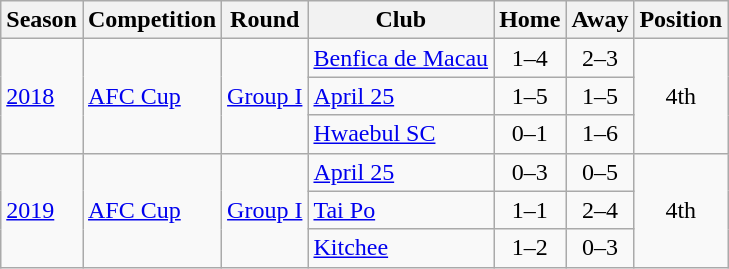<table class = "wikitable">
<tr>
<th>Season</th>
<th>Competition</th>
<th>Round</th>
<th>Club</th>
<th>Home</th>
<th>Away</th>
<th>Position</th>
</tr>
<tr>
<td rowspan = "3"><a href='#'>2018</a></td>
<td rowspan = "3"><a href='#'>AFC Cup</a></td>
<td rowspan = "3"><a href='#'>Group I</a></td>
<td> <a href='#'>Benfica de Macau</a></td>
<td style = "text-align:center;">1–4</td>
<td style = "text-align:center;">2–3</td>
<td rowspan = "3" style = "text-align:center;">4th</td>
</tr>
<tr>
<td> <a href='#'>April 25</a></td>
<td style = "text-align:center;">1–5</td>
<td style = "text-align:center;">1–5</td>
</tr>
<tr>
<td> <a href='#'>Hwaebul SC</a></td>
<td style = "text-align:center;">0–1</td>
<td style = "text-align:center;">1–6</td>
</tr>
<tr>
<td rowspan = "3"><a href='#'>2019</a></td>
<td rowspan = "3"><a href='#'>AFC Cup</a></td>
<td rowspan = "3"><a href='#'>Group I</a></td>
<td> <a href='#'>April 25</a></td>
<td style = "text-align:center;">0–3</td>
<td style = "text-align:center;">0–5</td>
<td rowspan = "3" style = "text-align:center;">4th</td>
</tr>
<tr>
<td> <a href='#'>Tai Po</a></td>
<td style = "text-align:center;">1–1</td>
<td style = "text-align:center;">2–4</td>
</tr>
<tr>
<td> <a href='#'>Kitchee</a></td>
<td style = "text-align:center;">1–2</td>
<td style = "text-align:center;">0–3</td>
</tr>
</table>
